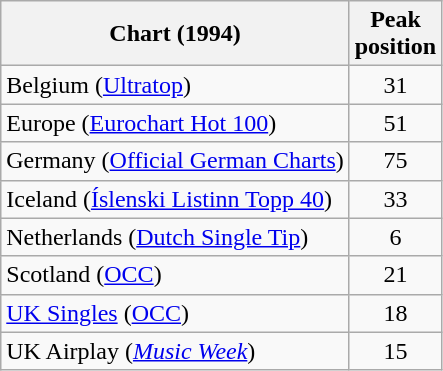<table class="wikitable sortable">
<tr>
<th>Chart (1994)</th>
<th>Peak<br>position</th>
</tr>
<tr>
<td align="left">Belgium (<a href='#'>Ultratop</a>)</td>
<td style="text-align:center;">31</td>
</tr>
<tr>
<td align="left">Europe (<a href='#'>Eurochart Hot 100</a>)</td>
<td style="text-align:center;">51</td>
</tr>
<tr>
<td align="left">Germany (<a href='#'>Official German Charts</a>)</td>
<td style="text-align:center;">75</td>
</tr>
<tr>
<td align="left">Iceland (<a href='#'>Íslenski Listinn Topp 40</a>)</td>
<td style="text-align:center;">33</td>
</tr>
<tr>
<td align="left">Netherlands (<a href='#'>Dutch Single Tip</a>)</td>
<td style="text-align:center;">6</td>
</tr>
<tr>
<td align="left">Scotland (<a href='#'>OCC</a>)</td>
<td style="text-align:center;">21</td>
</tr>
<tr>
<td align="left"><a href='#'>UK Singles</a> (<a href='#'>OCC</a>)</td>
<td style="text-align:center;">18</td>
</tr>
<tr>
<td align="left">UK Airplay (<em><a href='#'>Music Week</a></em>)</td>
<td style="text-align:center;">15</td>
</tr>
</table>
